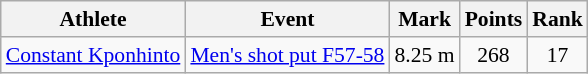<table class="wikitable" style="font-size:90%">
<tr>
<th>Athlete</th>
<th>Event</th>
<th>Mark</th>
<th>Points</th>
<th>Rank</th>
</tr>
<tr align=center>
<td align=left><a href='#'>Constant Kponhinto</a></td>
<td align=left><a href='#'>Men's shot put F57-58</a></td>
<td>8.25 m</td>
<td>268</td>
<td>17</td>
</tr>
</table>
